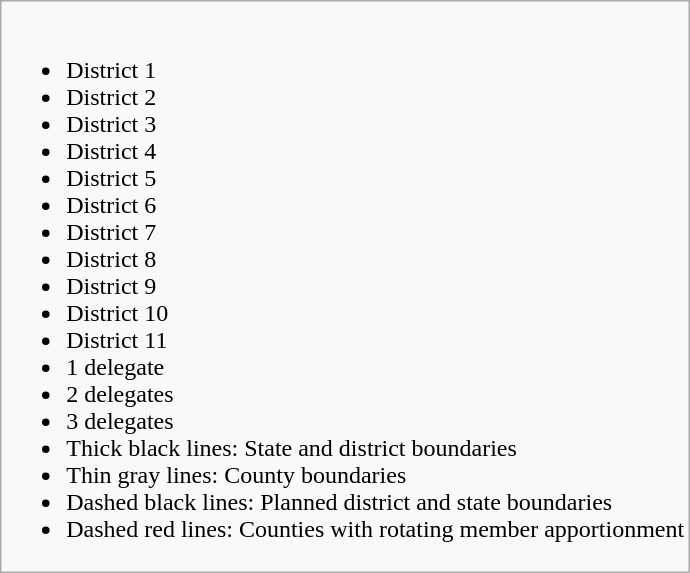<table class="wikitable floatright">
<tr>
<td><br><ul><li> District 1</li><li> District 2</li><li> District 3</li><li> District 4</li><li> District 5</li><li> District 6</li><li> District 7</li><li> District 8</li><li> District 9</li><li> District 10</li><li> District 11</li><li> 1 delegate</li><li> 2 delegates</li><li> 3 delegates</li><li>Thick black lines: State and district boundaries</li><li>Thin gray lines: County boundaries</li><li>Dashed black lines: Planned district and state boundaries</li><li>Dashed red lines: Counties with rotating member apportionment</li></ul></td>
</tr>
</table>
